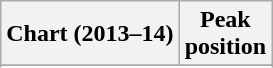<table class="wikitable plainrowheaders sortable" style="text-align:center;">
<tr>
<th scope="col">Chart (2013–14)</th>
<th scope="col">Peak<br>position</th>
</tr>
<tr>
</tr>
<tr>
</tr>
<tr>
</tr>
<tr>
</tr>
</table>
